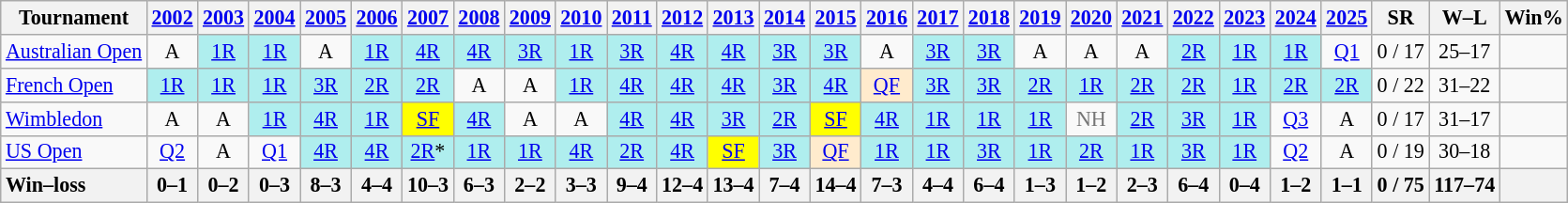<table class="wikitable nowrap" style="text-align:center;font-size:92%">
<tr>
<th>Tournament</th>
<th><a href='#'>2002</a></th>
<th><a href='#'>2003</a></th>
<th><a href='#'>2004</a></th>
<th><a href='#'>2005</a></th>
<th><a href='#'>2006</a></th>
<th><a href='#'>2007</a></th>
<th><a href='#'>2008</a></th>
<th><a href='#'>2009</a></th>
<th><a href='#'>2010</a></th>
<th><a href='#'>2011</a></th>
<th><a href='#'>2012</a></th>
<th><a href='#'>2013</a></th>
<th><a href='#'>2014</a></th>
<th><a href='#'>2015</a></th>
<th><a href='#'>2016</a></th>
<th><a href='#'>2017</a></th>
<th><a href='#'>2018</a></th>
<th><a href='#'>2019</a></th>
<th><a href='#'>2020</a></th>
<th><a href='#'>2021</a></th>
<th><a href='#'>2022</a></th>
<th><a href='#'>2023</a></th>
<th><a href='#'>2024</a></th>
<th><a href='#'>2025</a></th>
<th>SR</th>
<th>W–L</th>
<th>Win%</th>
</tr>
<tr>
<td align=left><a href='#'>Australian Open</a></td>
<td>A</td>
<td bgcolor=afeeee><a href='#'>1R</a></td>
<td bgcolor=afeeee><a href='#'>1R</a></td>
<td>A</td>
<td bgcolor=afeeee><a href='#'>1R</a></td>
<td bgcolor=afeeee><a href='#'>4R</a></td>
<td bgcolor=afeeee><a href='#'>4R</a></td>
<td bgcolor=afeeee><a href='#'>3R</a></td>
<td bgcolor=afeeee><a href='#'>1R</a></td>
<td bgcolor=afeeee><a href='#'>3R</a></td>
<td bgcolor=afeeee><a href='#'>4R</a></td>
<td bgcolor=afeeee><a href='#'>4R</a></td>
<td bgcolor=afeeee><a href='#'>3R</a></td>
<td bgcolor=afeeee><a href='#'>3R</a></td>
<td>A</td>
<td bgcolor=afeeee><a href='#'>3R</a></td>
<td bgcolor=afeeee><a href='#'>3R</a></td>
<td>A</td>
<td>A</td>
<td>A</td>
<td bgcolor=afeeee><a href='#'>2R</a></td>
<td bgcolor=afeeee><a href='#'>1R</a></td>
<td bgcolor=afeeee><a href='#'>1R</a></td>
<td><a href='#'>Q1</a></td>
<td>0 / 17</td>
<td>25–17</td>
<td></td>
</tr>
<tr>
<td align=left><a href='#'>French Open</a></td>
<td bgcolor=afeeee><a href='#'>1R</a></td>
<td bgcolor=afeeee><a href='#'>1R</a></td>
<td bgcolor=afeeee><a href='#'>1R</a></td>
<td bgcolor=afeeee><a href='#'>3R</a></td>
<td bgcolor=afeeee><a href='#'>2R</a></td>
<td bgcolor=afeeee><a href='#'>2R</a></td>
<td>A</td>
<td>A</td>
<td bgcolor=afeeee><a href='#'>1R</a></td>
<td bgcolor=afeeee><a href='#'>4R</a></td>
<td bgcolor=afeeee><a href='#'>4R</a></td>
<td bgcolor=afeeee><a href='#'>4R</a></td>
<td bgcolor=afeeee><a href='#'>3R</a></td>
<td bgcolor=afeeee><a href='#'>4R</a></td>
<td bgcolor=ffebcd><a href='#'>QF</a></td>
<td bgcolor=afeeee><a href='#'>3R</a></td>
<td bgcolor=afeeee><a href='#'>3R</a></td>
<td bgcolor=afeeee><a href='#'>2R</a></td>
<td bgcolor=afeeee><a href='#'>1R</a></td>
<td bgcolor=afeeee><a href='#'>2R</a></td>
<td bgcolor=afeeee><a href='#'>2R</a></td>
<td bgcolor=afeeee><a href='#'>1R</a></td>
<td bgcolor=afeeee><a href='#'>2R</a></td>
<td bgcolor=afeeee><a href='#'>2R</a></td>
<td>0 / 22</td>
<td>31–22</td>
<td></td>
</tr>
<tr>
<td align=left><a href='#'>Wimbledon</a></td>
<td>A</td>
<td>A</td>
<td bgcolor=afeeee><a href='#'>1R</a></td>
<td bgcolor=afeeee><a href='#'>4R</a></td>
<td bgcolor=afeeee><a href='#'>1R</a></td>
<td style=background:yellow><a href='#'>SF</a></td>
<td bgcolor=afeeee><a href='#'>4R</a></td>
<td>A</td>
<td>A</td>
<td bgcolor=afeeee><a href='#'>4R</a></td>
<td bgcolor=afeeee><a href='#'>4R</a></td>
<td bgcolor=afeeee><a href='#'>3R</a></td>
<td bgcolor=afeeee><a href='#'>2R</a></td>
<td style=background:yellow><a href='#'>SF</a></td>
<td bgcolor=afeeee><a href='#'>4R</a></td>
<td bgcolor=afeeee><a href='#'>1R</a></td>
<td bgcolor=afeeee><a href='#'>1R</a></td>
<td bgcolor=afeeee><a href='#'>1R</a></td>
<td style=color:#767676>NH</td>
<td bgcolor=afeeee><a href='#'>2R</a></td>
<td bgcolor=afeeee><a href='#'>3R</a></td>
<td bgcolor=afeeee><a href='#'>1R</a></td>
<td><a href='#'>Q3</a></td>
<td>A</td>
<td>0 / 17</td>
<td>31–17</td>
<td></td>
</tr>
<tr>
<td align=left><a href='#'>US Open</a></td>
<td><a href='#'>Q2</a></td>
<td>A</td>
<td><a href='#'>Q1</a></td>
<td bgcolor=afeeee><a href='#'>4R</a></td>
<td bgcolor=afeeee><a href='#'>4R</a></td>
<td bgcolor=afeeee><a href='#'>2R</a>*</td>
<td bgcolor=afeeee><a href='#'>1R</a></td>
<td bgcolor=afeeee><a href='#'>1R</a></td>
<td bgcolor=afeeee><a href='#'>4R</a></td>
<td bgcolor=afeeee><a href='#'>2R</a></td>
<td bgcolor=afeeee><a href='#'>4R</a></td>
<td style=background:yellow><a href='#'>SF</a></td>
<td bgcolor=afeeee><a href='#'>3R</a></td>
<td bgcolor=ffebcd><a href='#'>QF</a></td>
<td bgcolor=afeeee><a href='#'>1R</a></td>
<td bgcolor=afeeee><a href='#'>1R</a></td>
<td bgcolor=afeeee><a href='#'>3R</a></td>
<td bgcolor=afeeee><a href='#'>1R</a></td>
<td bgcolor=afeeee><a href='#'>2R</a></td>
<td bgcolor=afeeee><a href='#'>1R</a></td>
<td bgcolor=afeeee><a href='#'>3R</a></td>
<td bgcolor=afeeee><a href='#'>1R</a></td>
<td><a href='#'>Q2</a></td>
<td>A</td>
<td>0 / 19</td>
<td>30–18</td>
<td></td>
</tr>
<tr>
<th style=text-align:left>Win–loss</th>
<th>0–1</th>
<th>0–2</th>
<th>0–3</th>
<th>8–3</th>
<th>4–4</th>
<th>10–3</th>
<th>6–3</th>
<th>2–2</th>
<th>3–3</th>
<th>9–4</th>
<th>12–4</th>
<th>13–4</th>
<th>7–4</th>
<th>14–4</th>
<th>7–3</th>
<th>4–4</th>
<th>6–4</th>
<th>1–3</th>
<th>1–2</th>
<th>2–3</th>
<th>6–4</th>
<th>0–4</th>
<th>1–2</th>
<th>1–1</th>
<th>0 / 75</th>
<th>117–74</th>
<th></th>
</tr>
</table>
